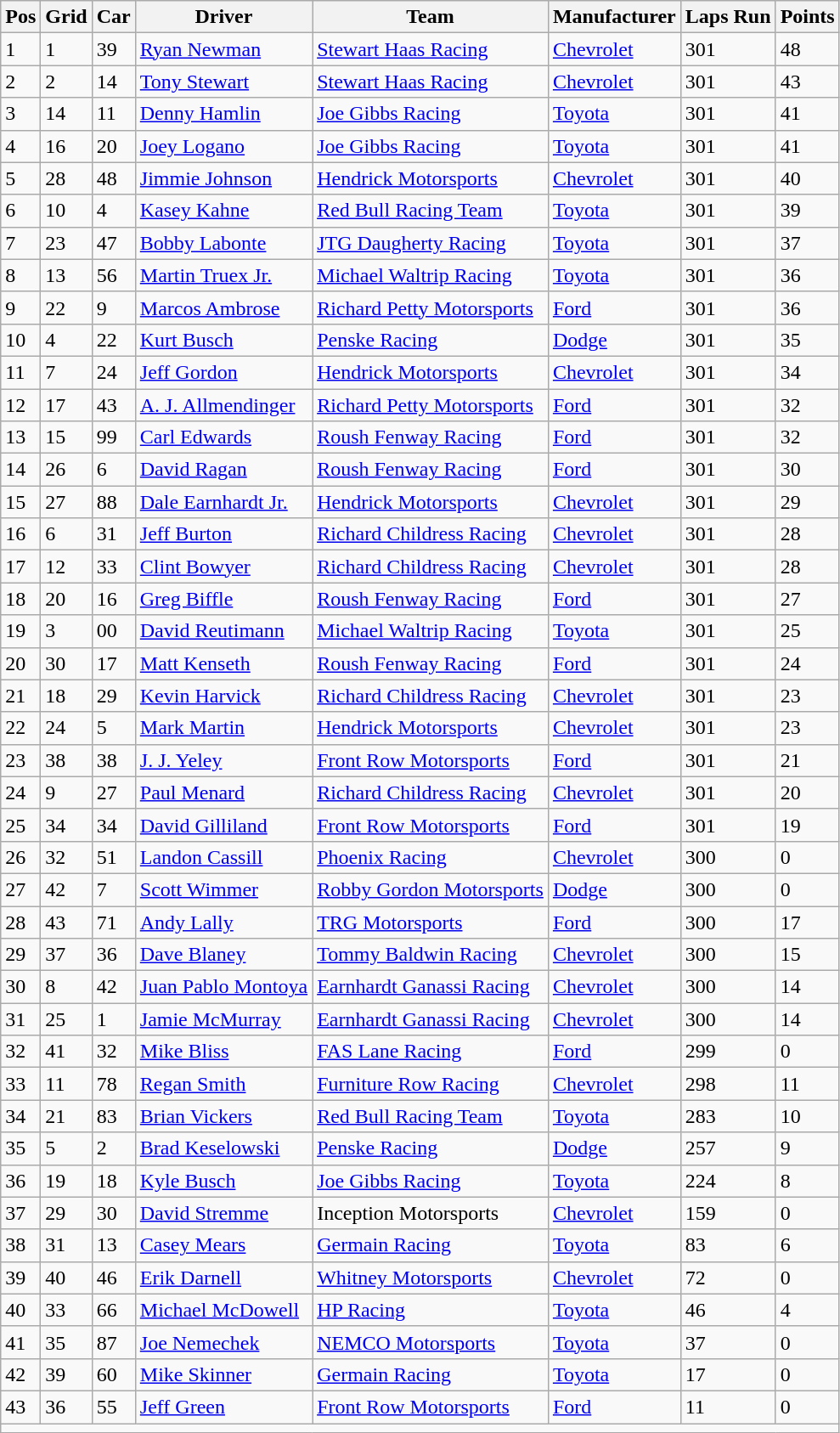<table class="sortable wikitable" border="1">
<tr>
<th>Pos</th>
<th>Grid</th>
<th>Car</th>
<th>Driver</th>
<th>Team</th>
<th>Manufacturer</th>
<th>Laps Run</th>
<th>Points</th>
</tr>
<tr>
<td>1</td>
<td>1</td>
<td>39</td>
<td><a href='#'>Ryan Newman</a></td>
<td><a href='#'>Stewart Haas Racing</a></td>
<td><a href='#'>Chevrolet</a></td>
<td>301</td>
<td>48</td>
</tr>
<tr>
<td>2</td>
<td>2</td>
<td>14</td>
<td><a href='#'>Tony Stewart</a></td>
<td><a href='#'>Stewart Haas Racing</a></td>
<td><a href='#'>Chevrolet</a></td>
<td>301</td>
<td>43</td>
</tr>
<tr>
<td>3</td>
<td>14</td>
<td>11</td>
<td><a href='#'>Denny Hamlin</a></td>
<td><a href='#'>Joe Gibbs Racing</a></td>
<td><a href='#'>Toyota</a></td>
<td>301</td>
<td>41</td>
</tr>
<tr>
<td>4</td>
<td>16</td>
<td>20</td>
<td><a href='#'>Joey Logano</a></td>
<td><a href='#'>Joe Gibbs Racing</a></td>
<td><a href='#'>Toyota</a></td>
<td>301</td>
<td>41</td>
</tr>
<tr>
<td>5</td>
<td>28</td>
<td>48</td>
<td><a href='#'>Jimmie Johnson</a></td>
<td><a href='#'>Hendrick Motorsports</a></td>
<td><a href='#'>Chevrolet</a></td>
<td>301</td>
<td>40</td>
</tr>
<tr>
<td>6</td>
<td>10</td>
<td>4</td>
<td><a href='#'>Kasey Kahne</a></td>
<td><a href='#'>Red Bull Racing Team</a></td>
<td><a href='#'>Toyota</a></td>
<td>301</td>
<td>39</td>
</tr>
<tr>
<td>7</td>
<td>23</td>
<td>47</td>
<td><a href='#'>Bobby Labonte</a></td>
<td><a href='#'>JTG Daugherty Racing</a></td>
<td><a href='#'>Toyota</a></td>
<td>301</td>
<td>37</td>
</tr>
<tr>
<td>8</td>
<td>13</td>
<td>56</td>
<td><a href='#'>Martin Truex Jr.</a></td>
<td><a href='#'>Michael Waltrip Racing</a></td>
<td><a href='#'>Toyota</a></td>
<td>301</td>
<td>36</td>
</tr>
<tr>
<td>9</td>
<td>22</td>
<td>9</td>
<td><a href='#'>Marcos Ambrose</a></td>
<td><a href='#'>Richard Petty Motorsports</a></td>
<td><a href='#'>Ford</a></td>
<td>301</td>
<td>36</td>
</tr>
<tr>
<td>10</td>
<td>4</td>
<td>22</td>
<td><a href='#'>Kurt Busch</a></td>
<td><a href='#'>Penske Racing</a></td>
<td><a href='#'>Dodge</a></td>
<td>301</td>
<td>35</td>
</tr>
<tr>
<td>11</td>
<td>7</td>
<td>24</td>
<td><a href='#'>Jeff Gordon</a></td>
<td><a href='#'>Hendrick Motorsports</a></td>
<td><a href='#'>Chevrolet</a></td>
<td>301</td>
<td>34</td>
</tr>
<tr>
<td>12</td>
<td>17</td>
<td>43</td>
<td><a href='#'>A. J. Allmendinger</a></td>
<td><a href='#'>Richard Petty Motorsports</a></td>
<td><a href='#'>Ford</a></td>
<td>301</td>
<td>32</td>
</tr>
<tr>
<td>13</td>
<td>15</td>
<td>99</td>
<td><a href='#'>Carl Edwards</a></td>
<td><a href='#'>Roush Fenway Racing</a></td>
<td><a href='#'>Ford</a></td>
<td>301</td>
<td>32</td>
</tr>
<tr>
<td>14</td>
<td>26</td>
<td>6</td>
<td><a href='#'>David Ragan</a></td>
<td><a href='#'>Roush Fenway Racing</a></td>
<td><a href='#'>Ford</a></td>
<td>301</td>
<td>30</td>
</tr>
<tr>
<td>15</td>
<td>27</td>
<td>88</td>
<td><a href='#'>Dale Earnhardt Jr.</a></td>
<td><a href='#'>Hendrick Motorsports</a></td>
<td><a href='#'>Chevrolet</a></td>
<td>301</td>
<td>29</td>
</tr>
<tr>
<td>16</td>
<td>6</td>
<td>31</td>
<td><a href='#'>Jeff Burton</a></td>
<td><a href='#'>Richard Childress Racing</a></td>
<td><a href='#'>Chevrolet</a></td>
<td>301</td>
<td>28</td>
</tr>
<tr>
<td>17</td>
<td>12</td>
<td>33</td>
<td><a href='#'>Clint Bowyer</a></td>
<td><a href='#'>Richard Childress Racing</a></td>
<td><a href='#'>Chevrolet</a></td>
<td>301</td>
<td>28</td>
</tr>
<tr>
<td>18</td>
<td>20</td>
<td>16</td>
<td><a href='#'>Greg Biffle</a></td>
<td><a href='#'>Roush Fenway Racing</a></td>
<td><a href='#'>Ford</a></td>
<td>301</td>
<td>27</td>
</tr>
<tr>
<td>19</td>
<td>3</td>
<td>00</td>
<td><a href='#'>David Reutimann</a></td>
<td><a href='#'>Michael Waltrip Racing</a></td>
<td><a href='#'>Toyota</a></td>
<td>301</td>
<td>25</td>
</tr>
<tr>
<td>20</td>
<td>30</td>
<td>17</td>
<td><a href='#'>Matt Kenseth</a></td>
<td><a href='#'>Roush Fenway Racing</a></td>
<td><a href='#'>Ford</a></td>
<td>301</td>
<td>24</td>
</tr>
<tr>
<td>21</td>
<td>18</td>
<td>29</td>
<td><a href='#'>Kevin Harvick</a></td>
<td><a href='#'>Richard Childress Racing</a></td>
<td><a href='#'>Chevrolet</a></td>
<td>301</td>
<td>23</td>
</tr>
<tr>
<td>22</td>
<td>24</td>
<td>5</td>
<td><a href='#'>Mark Martin</a></td>
<td><a href='#'>Hendrick Motorsports</a></td>
<td><a href='#'>Chevrolet</a></td>
<td>301</td>
<td>23</td>
</tr>
<tr>
<td>23</td>
<td>38</td>
<td>38</td>
<td><a href='#'>J. J. Yeley</a></td>
<td><a href='#'>Front Row Motorsports</a></td>
<td><a href='#'>Ford</a></td>
<td>301</td>
<td>21</td>
</tr>
<tr>
<td>24</td>
<td>9</td>
<td>27</td>
<td><a href='#'>Paul Menard</a></td>
<td><a href='#'>Richard Childress Racing</a></td>
<td><a href='#'>Chevrolet</a></td>
<td>301</td>
<td>20</td>
</tr>
<tr>
<td>25</td>
<td>34</td>
<td>34</td>
<td><a href='#'>David Gilliland</a></td>
<td><a href='#'>Front Row Motorsports</a></td>
<td><a href='#'>Ford</a></td>
<td>301</td>
<td>19</td>
</tr>
<tr>
<td>26</td>
<td>32</td>
<td>51</td>
<td><a href='#'>Landon Cassill</a></td>
<td><a href='#'>Phoenix Racing</a></td>
<td><a href='#'>Chevrolet</a></td>
<td>300</td>
<td>0</td>
</tr>
<tr>
<td>27</td>
<td>42</td>
<td>7</td>
<td><a href='#'>Scott Wimmer</a></td>
<td><a href='#'>Robby Gordon Motorsports</a></td>
<td><a href='#'>Dodge</a></td>
<td>300</td>
<td>0</td>
</tr>
<tr>
<td>28</td>
<td>43</td>
<td>71</td>
<td><a href='#'>Andy Lally</a></td>
<td><a href='#'>TRG Motorsports</a></td>
<td><a href='#'>Ford</a></td>
<td>300</td>
<td>17</td>
</tr>
<tr>
<td>29</td>
<td>37</td>
<td>36</td>
<td><a href='#'>Dave Blaney</a></td>
<td><a href='#'>Tommy Baldwin Racing</a></td>
<td><a href='#'>Chevrolet</a></td>
<td>300</td>
<td>15</td>
</tr>
<tr>
<td>30</td>
<td>8</td>
<td>42</td>
<td><a href='#'>Juan Pablo Montoya</a></td>
<td><a href='#'>Earnhardt Ganassi Racing</a></td>
<td><a href='#'>Chevrolet</a></td>
<td>300</td>
<td>14</td>
</tr>
<tr>
<td>31</td>
<td>25</td>
<td>1</td>
<td><a href='#'>Jamie McMurray</a></td>
<td><a href='#'>Earnhardt Ganassi Racing</a></td>
<td><a href='#'>Chevrolet</a></td>
<td>300</td>
<td>14</td>
</tr>
<tr>
<td>32</td>
<td>41</td>
<td>32</td>
<td><a href='#'>Mike Bliss</a></td>
<td><a href='#'>FAS Lane Racing</a></td>
<td><a href='#'>Ford</a></td>
<td>299</td>
<td>0</td>
</tr>
<tr>
<td>33</td>
<td>11</td>
<td>78</td>
<td><a href='#'>Regan Smith</a></td>
<td><a href='#'>Furniture Row Racing</a></td>
<td><a href='#'>Chevrolet</a></td>
<td>298</td>
<td>11</td>
</tr>
<tr>
<td>34</td>
<td>21</td>
<td>83</td>
<td><a href='#'>Brian Vickers</a></td>
<td><a href='#'>Red Bull Racing Team</a></td>
<td><a href='#'>Toyota</a></td>
<td>283</td>
<td>10</td>
</tr>
<tr>
<td>35</td>
<td>5</td>
<td>2</td>
<td><a href='#'>Brad Keselowski</a></td>
<td><a href='#'>Penske Racing</a></td>
<td><a href='#'>Dodge</a></td>
<td>257</td>
<td>9</td>
</tr>
<tr>
<td>36</td>
<td>19</td>
<td>18</td>
<td><a href='#'>Kyle Busch</a></td>
<td><a href='#'>Joe Gibbs Racing</a></td>
<td><a href='#'>Toyota</a></td>
<td>224</td>
<td>8</td>
</tr>
<tr>
<td>37</td>
<td>29</td>
<td>30</td>
<td><a href='#'>David Stremme</a></td>
<td>Inception Motorsports</td>
<td><a href='#'>Chevrolet</a></td>
<td>159</td>
<td>0</td>
</tr>
<tr>
<td>38</td>
<td>31</td>
<td>13</td>
<td><a href='#'>Casey Mears</a></td>
<td><a href='#'>Germain Racing</a></td>
<td><a href='#'>Toyota</a></td>
<td>83</td>
<td>6</td>
</tr>
<tr>
<td>39</td>
<td>40</td>
<td>46</td>
<td><a href='#'>Erik Darnell</a></td>
<td><a href='#'>Whitney Motorsports</a></td>
<td><a href='#'>Chevrolet</a></td>
<td>72</td>
<td>0</td>
</tr>
<tr>
<td>40</td>
<td>33</td>
<td>66</td>
<td><a href='#'>Michael McDowell</a></td>
<td><a href='#'>HP Racing</a></td>
<td><a href='#'>Toyota</a></td>
<td>46</td>
<td>4</td>
</tr>
<tr>
<td>41</td>
<td>35</td>
<td>87</td>
<td><a href='#'>Joe Nemechek</a></td>
<td><a href='#'>NEMCO Motorsports</a></td>
<td><a href='#'>Toyota</a></td>
<td>37</td>
<td>0</td>
</tr>
<tr>
<td>42</td>
<td>39</td>
<td>60</td>
<td><a href='#'>Mike Skinner</a></td>
<td><a href='#'>Germain Racing</a></td>
<td><a href='#'>Toyota</a></td>
<td>17</td>
<td>0</td>
</tr>
<tr>
<td>43</td>
<td>36</td>
<td>55</td>
<td><a href='#'>Jeff Green</a></td>
<td><a href='#'>Front Row Motorsports</a></td>
<td><a href='#'>Ford</a></td>
<td>11</td>
<td>0</td>
</tr>
<tr class="sortbottom">
<td colspan="9"></td>
</tr>
</table>
